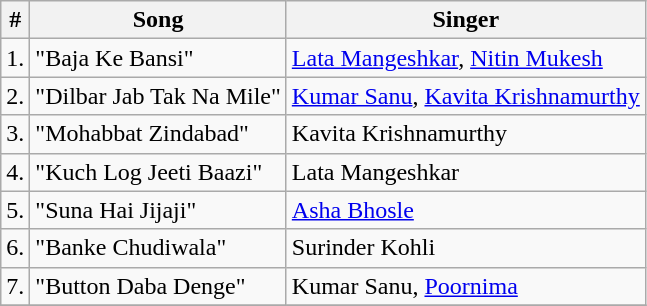<table class="wikitable sortable">
<tr>
<th>#</th>
<th>Song</th>
<th>Singer</th>
</tr>
<tr>
<td>1.</td>
<td>"Baja Ke Bansi"</td>
<td><a href='#'>Lata Mangeshkar</a>, <a href='#'>Nitin Mukesh</a></td>
</tr>
<tr>
<td>2.</td>
<td>"Dilbar Jab Tak Na Mile"</td>
<td><a href='#'>Kumar Sanu</a>, <a href='#'>Kavita Krishnamurthy</a></td>
</tr>
<tr>
<td>3.</td>
<td>"Mohabbat Zindabad"</td>
<td>Kavita Krishnamurthy</td>
</tr>
<tr>
<td>4.</td>
<td>"Kuch Log Jeeti Baazi"</td>
<td>Lata Mangeshkar</td>
</tr>
<tr>
<td>5.</td>
<td>"Suna Hai Jijaji"</td>
<td><a href='#'>Asha Bhosle</a></td>
</tr>
<tr>
<td>6.</td>
<td>"Banke Chudiwala"</td>
<td>Surinder Kohli</td>
</tr>
<tr>
<td>7.</td>
<td>"Button Daba Denge"</td>
<td>Kumar Sanu, <a href='#'>Poornima</a></td>
</tr>
<tr>
</tr>
</table>
